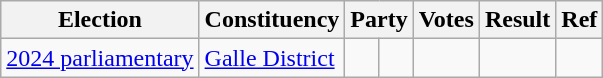<table class="wikitable" style="text-align:left;">
<tr>
<th scope=col>Election</th>
<th scope=col>Constituency</th>
<th scope=col colspan="2">Party</th>
<th scope=col>Votes</th>
<th scope=col>Result</th>
<th scope=col>Ref</th>
</tr>
<tr>
<td><a href='#'>2024 parliamentary</a></td>
<td><a href='#'>Galle District</a></td>
<td></td>
<td align=right></td>
<td></td>
<td></td>
</tr>
</table>
